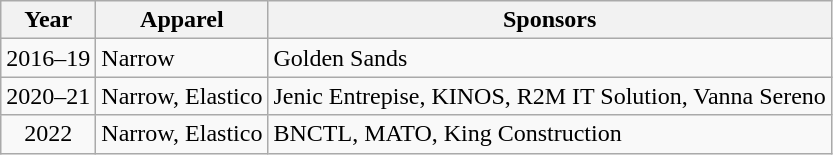<table class="wikitable" style="text-align:center">
<tr>
<th>Year</th>
<th>Apparel</th>
<th>Sponsors</th>
</tr>
<tr>
<td>2016–19</td>
<td align="left">Narrow</td>
<td align="left">Golden Sands</td>
</tr>
<tr>
<td>2020–21</td>
<td align="left">Narrow, Elastico</td>
<td align="left">Jenic Entrepise, KINOS, R2M IT Solution, Vanna Sereno</td>
</tr>
<tr>
<td>2022</td>
<td align="left">Narrow, Elastico</td>
<td align="left">BNCTL, MATO, King Construction</td>
</tr>
</table>
